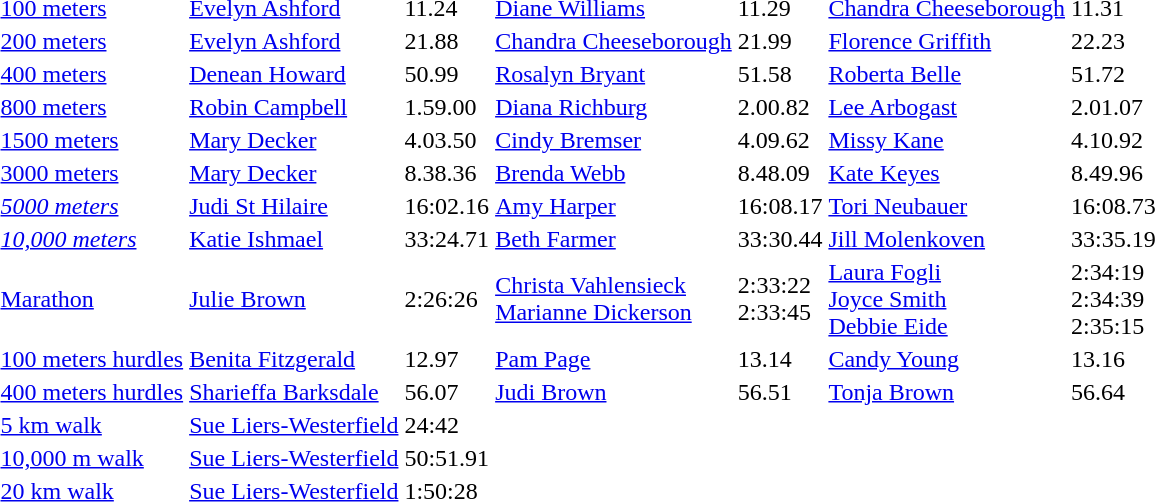<table>
<tr>
<td><a href='#'>100 meters</a></td>
<td><a href='#'>Evelyn Ashford</a></td>
<td>11.24</td>
<td><a href='#'>Diane Williams</a></td>
<td>11.29</td>
<td><a href='#'>Chandra Cheeseborough</a></td>
<td>11.31</td>
</tr>
<tr>
<td><a href='#'>200 meters</a></td>
<td><a href='#'>Evelyn Ashford</a></td>
<td>21.88</td>
<td><a href='#'>Chandra Cheeseborough</a></td>
<td>21.99</td>
<td><a href='#'>Florence Griffith</a></td>
<td>22.23</td>
</tr>
<tr>
<td><a href='#'>400 meters</a></td>
<td><a href='#'>Denean Howard</a></td>
<td>50.99</td>
<td><a href='#'>Rosalyn Bryant</a></td>
<td>51.58</td>
<td><a href='#'>Roberta Belle</a></td>
<td>51.72</td>
</tr>
<tr>
<td><a href='#'>800 meters</a></td>
<td><a href='#'>Robin Campbell</a></td>
<td>1.59.00</td>
<td><a href='#'>Diana Richburg</a></td>
<td>2.00.82</td>
<td><a href='#'>Lee Arbogast</a></td>
<td>2.01.07</td>
</tr>
<tr>
<td><a href='#'>1500 meters</a></td>
<td><a href='#'>Mary Decker</a></td>
<td>4.03.50</td>
<td><a href='#'>Cindy Bremser</a></td>
<td>4.09.62</td>
<td><a href='#'>Missy Kane</a></td>
<td>4.10.92</td>
</tr>
<tr>
<td><a href='#'>3000 meters</a></td>
<td><a href='#'>Mary Decker</a></td>
<td>8.38.36</td>
<td><a href='#'>Brenda Webb</a></td>
<td>8.48.09</td>
<td><a href='#'>Kate Keyes</a></td>
<td>8.49.96</td>
</tr>
<tr>
<td><em><a href='#'>5000 meters</a></em></td>
<td><a href='#'>Judi St Hilaire</a></td>
<td>16:02.16</td>
<td><a href='#'>Amy Harper</a></td>
<td>16:08.17</td>
<td><a href='#'>Tori Neubauer</a></td>
<td>16:08.73</td>
</tr>
<tr>
<td><em><a href='#'>10,000 meters</a></em></td>
<td><a href='#'>Katie Ishmael</a></td>
<td>33:24.71</td>
<td><a href='#'>Beth Farmer</a></td>
<td>33:30.44</td>
<td><a href='#'>Jill Molenkoven</a></td>
<td>33:35.19</td>
</tr>
<tr>
<td><a href='#'>Marathon</a></td>
<td><a href='#'>Julie Brown</a></td>
<td>2:26:26</td>
<td><a href='#'>Christa Vahlensieck</a> <br><a href='#'>Marianne Dickerson</a></td>
<td>2:33:22<br>2:33:45</td>
<td><a href='#'>Laura Fogli</a> <br><a href='#'>Joyce Smith</a> <br><a href='#'>Debbie Eide</a></td>
<td>2:34:19<br>2:34:39<br>2:35:15</td>
</tr>
<tr>
<td><a href='#'>100 meters hurdles</a></td>
<td><a href='#'>Benita Fitzgerald</a></td>
<td>12.97</td>
<td><a href='#'>Pam Page</a></td>
<td>13.14</td>
<td><a href='#'>Candy Young</a></td>
<td>13.16</td>
</tr>
<tr>
<td><a href='#'>400 meters hurdles</a></td>
<td><a href='#'>Sharieffa Barksdale</a></td>
<td>56.07</td>
<td><a href='#'>Judi Brown</a></td>
<td>56.51</td>
<td><a href='#'>Tonja Brown</a></td>
<td>56.64</td>
</tr>
<tr>
<td><a href='#'>5 km walk</a></td>
<td><a href='#'>Sue Liers-Westerfield</a></td>
<td>24:42</td>
<td></td>
<td></td>
<td></td>
<td></td>
</tr>
<tr>
<td><a href='#'>10,000 m walk</a></td>
<td><a href='#'>Sue Liers-Westerfield</a></td>
<td>50:51.91</td>
<td></td>
<td></td>
<td></td>
<td></td>
</tr>
<tr>
<td><a href='#'>20 km walk</a></td>
<td><a href='#'>Sue Liers-Westerfield</a></td>
<td>1:50:28</td>
<td></td>
<td></td>
<td></td>
<td></td>
</tr>
</table>
